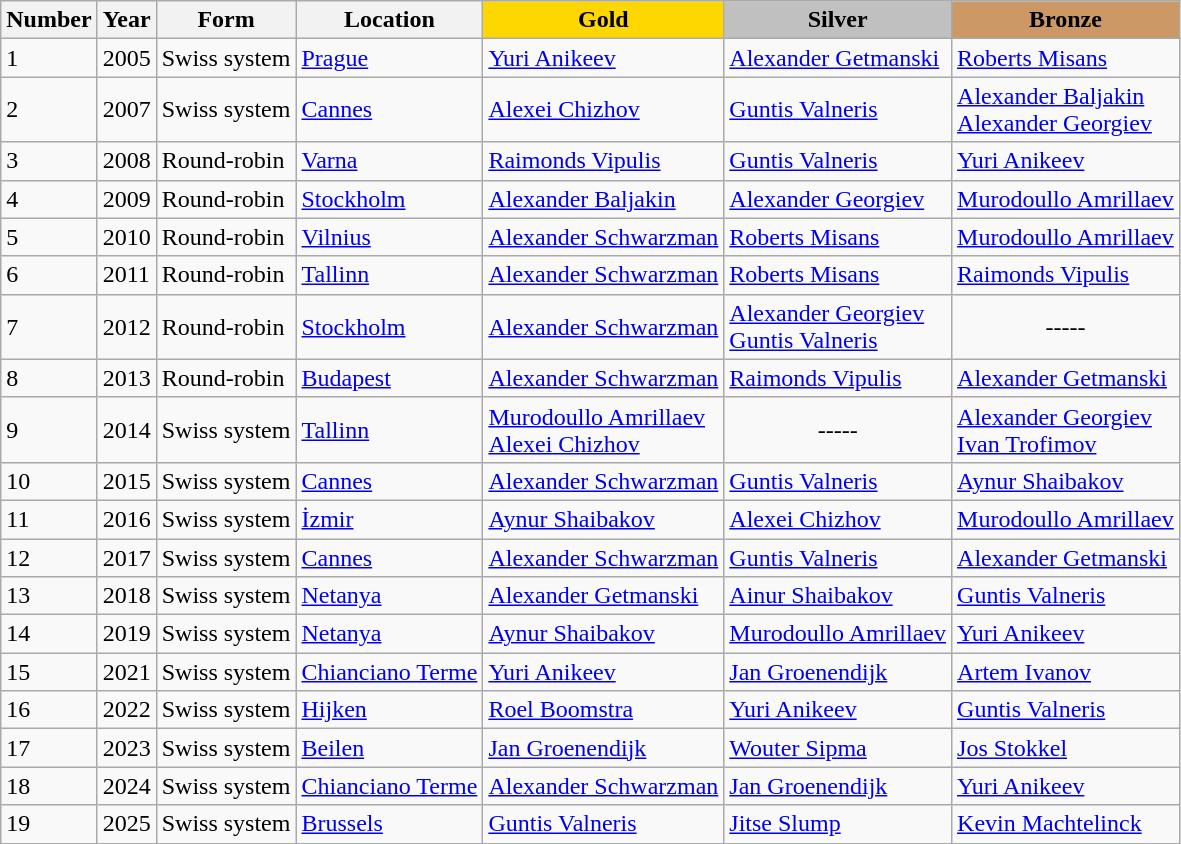<table class="wikitable">
<tr>
<th>Number</th>
<th>Year</th>
<th>Form</th>
<th>Location</th>
<th style="background-color:gold;">Gold</th>
<th style="background-color:silver;">Silver</th>
<th style="background-color:#cc9966;">Bronze</th>
</tr>
<tr>
<td>1</td>
<td>2005</td>
<td>Swiss system</td>
<td> <a href='#'>Prague</a></td>
<td> <a href='#'>Yuri Anikeev</a></td>
<td> <a href='#'>Alexander Getmanski</a></td>
<td> <a href='#'>Roberts Misans</a></td>
</tr>
<tr>
<td>2</td>
<td>2007</td>
<td>Swiss system</td>
<td> <a href='#'>Cannes</a></td>
<td> <a href='#'>Alexei Chizhov</a></td>
<td> <a href='#'>Guntis Valneris</a></td>
<td> <a href='#'>Alexander Baljakin</a><br> <a href='#'>Alexander Georgiev</a></td>
</tr>
<tr>
<td>3</td>
<td>2008</td>
<td>Round-robin</td>
<td> <a href='#'>Varna</a></td>
<td> <a href='#'>Raimonds Vipulis</a></td>
<td> <a href='#'>Guntis Valneris</a></td>
<td> <a href='#'>Yuri Anikeev</a></td>
</tr>
<tr>
<td>4</td>
<td>2009</td>
<td>Round-robin</td>
<td> <a href='#'>Stockholm</a></td>
<td> <a href='#'>Alexander Baljakin</a></td>
<td> <a href='#'>Alexander Georgiev</a></td>
<td> <a href='#'>Murodoullo Amrillaev</a></td>
</tr>
<tr>
<td>5</td>
<td>2010</td>
<td>Round-robin</td>
<td> <a href='#'>Vilnius</a></td>
<td> <a href='#'>Alexander Schwarzman</a></td>
<td> <a href='#'>Roberts Misans</a></td>
<td> <a href='#'>Murodoullo Amrillaev</a></td>
</tr>
<tr>
<td>6</td>
<td>2011</td>
<td>Round-robin</td>
<td> <a href='#'>Tallinn</a></td>
<td> <a href='#'>Alexander Schwarzman</a></td>
<td> <a href='#'>Roberts Misans</a></td>
<td> <a href='#'>Raimonds Vipulis</a></td>
</tr>
<tr>
<td>7</td>
<td>2012</td>
<td>Round-robin</td>
<td> <a href='#'>Stockholm</a></td>
<td> <a href='#'>Alexander Schwarzman</a></td>
<td> <a href='#'>Alexander Georgiev</a><br> <a href='#'>Guntis Valneris</a></td>
<td align="center">-----</td>
</tr>
<tr>
<td>8</td>
<td>2013</td>
<td>Round-robin</td>
<td> <a href='#'>Budapest</a></td>
<td> <a href='#'>Alexander Schwarzman</a></td>
<td> <a href='#'>Raimonds Vipulis</a></td>
<td> <a href='#'>Alexander Getmanski</a></td>
</tr>
<tr>
<td>9</td>
<td>2014</td>
<td>Swiss system</td>
<td> <a href='#'>Tallinn</a></td>
<td> <a href='#'>Murodoullo Amrillaev</a><br> <a href='#'>Alexei Chizhov</a></td>
<td align="center">-----</td>
<td> <a href='#'>Alexander Georgiev</a><br> <a href='#'>Ivan Trofimov</a></td>
</tr>
<tr>
<td>10</td>
<td>2015</td>
<td>Swiss system</td>
<td> <a href='#'>Cannes</a></td>
<td> <a href='#'>Alexander Schwarzman</a></td>
<td> <a href='#'>Guntis Valneris</a></td>
<td> <a href='#'>Aynur Shaibakov</a></td>
</tr>
<tr>
<td>11</td>
<td>2016</td>
<td>Swiss system</td>
<td> <a href='#'>İzmir</a></td>
<td> <a href='#'>Aynur Shaibakov</a></td>
<td> <a href='#'>Alexei Chizhov</a></td>
<td> <a href='#'>Murodoullo Amrillaev</a></td>
</tr>
<tr>
<td>12</td>
<td>2017</td>
<td>Swiss system</td>
<td> <a href='#'>Cannes</a></td>
<td> <a href='#'>Alexander Schwarzman</a></td>
<td> <a href='#'>Guntis Valneris</a></td>
<td> <a href='#'>Alexander Getmanski</a></td>
</tr>
<tr>
<td>13</td>
<td>2018</td>
<td>Swiss system</td>
<td> <a href='#'>Netanya</a></td>
<td> <a href='#'>Alexander Getmanski</a></td>
<td> <a href='#'>Ainur Shaibakov</a></td>
<td> <a href='#'>Guntis Valneris</a></td>
</tr>
<tr>
<td>14</td>
<td>2019</td>
<td>Swiss system</td>
<td> <a href='#'>Netanya</a></td>
<td> <a href='#'>Aynur Shaibakov</a></td>
<td> <a href='#'>Murodoullo Amrillaev</a></td>
<td> <a href='#'>Yuri Anikeev</a></td>
</tr>
<tr>
<td>15</td>
<td>2021</td>
<td>Swiss system</td>
<td> <a href='#'>Chianciano Terme</a></td>
<td> <a href='#'>Yuri Anikeev</a></td>
<td> <a href='#'>Jan Groenendijk</a></td>
<td> <a href='#'>Artem Ivanov</a></td>
</tr>
<tr>
<td>16</td>
<td>2022</td>
<td>Swiss system</td>
<td> <a href='#'>Hijken</a></td>
<td> <a href='#'>Roel Boomstra</a></td>
<td> <a href='#'>Yuri Anikeev</a></td>
<td> <a href='#'>Guntis Valneris</a></td>
</tr>
<tr>
<td>17</td>
<td>2023</td>
<td>Swiss system</td>
<td> <a href='#'>Beilen</a></td>
<td> <a href='#'>Jan Groenendijk</a></td>
<td> <a href='#'>Wouter Sipma</a></td>
<td> <a href='#'>Jos Stokkel</a></td>
</tr>
<tr>
<td>18</td>
<td>2024</td>
<td>Swiss system</td>
<td> <a href='#'>Chianciano Terme</a></td>
<td> <a href='#'>Alexander Schwarzman</a></td>
<td> <a href='#'>Jan Groenendijk</a></td>
<td> <a href='#'>Yuri Anikeev</a></td>
</tr>
<tr>
<td>19</td>
<td>2025</td>
<td>Swiss system</td>
<td> <a href='#'>Brussels</a></td>
<td> <a href='#'>Guntis Valneris</a></td>
<td> <a href='#'>Jitse Slump</a></td>
<td> <a href='#'>Kevin Machtelinck</a></td>
</tr>
</table>
